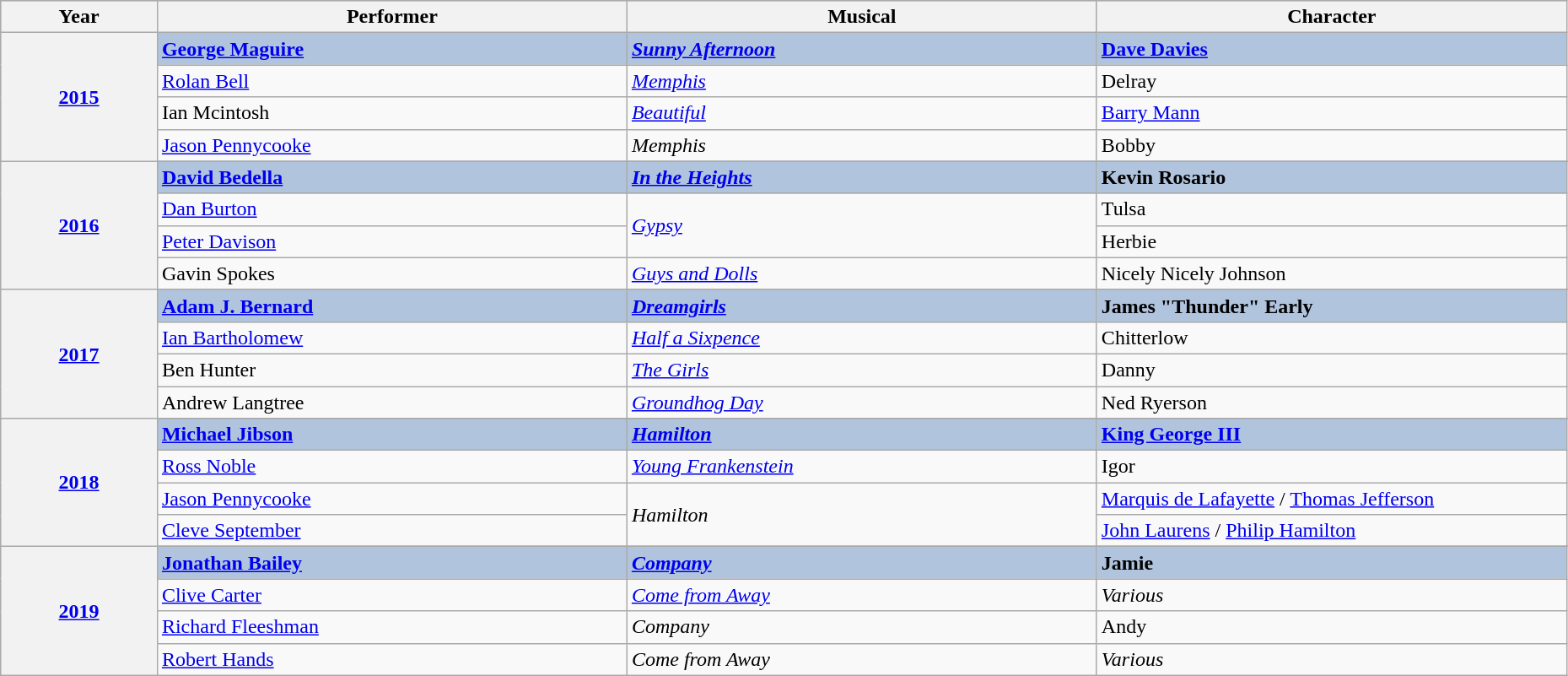<table class="wikitable" style="width:98%;">
<tr style="background:#bebebe;">
<th style="width:10%;">Year</th>
<th style="width:30%;">Performer</th>
<th style="width:30%;">Musical</th>
<th style="width:30%;">Character</th>
</tr>
<tr style="background:#B0C4DE">
<th rowspan="4"><a href='#'>2015</a></th>
<td><strong><a href='#'>George Maguire</a></strong></td>
<td><strong><em><a href='#'>Sunny Afternoon</a></em></strong></td>
<td><strong><a href='#'>Dave Davies</a></strong></td>
</tr>
<tr>
<td><a href='#'>Rolan Bell</a></td>
<td><em><a href='#'>Memphis</a></em></td>
<td>Delray</td>
</tr>
<tr>
<td>Ian Mcintosh</td>
<td><em><a href='#'>Beautiful</a></em></td>
<td><a href='#'>Barry Mann</a></td>
</tr>
<tr>
<td><a href='#'>Jason Pennycooke</a></td>
<td><em>Memphis</em></td>
<td>Bobby</td>
</tr>
<tr>
<th rowspan="5" align="center"><a href='#'>2016</a></th>
</tr>
<tr style="background:#B0C4DE">
<td><strong><a href='#'>David Bedella</a></strong></td>
<td><strong><em><a href='#'>In the Heights</a></em></strong></td>
<td><strong>Kevin Rosario</strong></td>
</tr>
<tr>
<td><a href='#'>Dan Burton</a></td>
<td rowspan="2"><em><a href='#'>Gypsy</a></em></td>
<td>Tulsa</td>
</tr>
<tr>
<td><a href='#'>Peter Davison</a></td>
<td>Herbie</td>
</tr>
<tr>
<td>Gavin Spokes</td>
<td><em><a href='#'>Guys and Dolls</a></em></td>
<td>Nicely Nicely Johnson</td>
</tr>
<tr>
<th rowspan="5" align="center"><a href='#'>2017</a></th>
</tr>
<tr style="background:#B0C4DE">
<td><strong><a href='#'>Adam J. Bernard</a></strong></td>
<td><strong><em><a href='#'>Dreamgirls</a></em></strong></td>
<td><strong>James "Thunder" Early</strong></td>
</tr>
<tr>
<td><a href='#'>Ian Bartholomew</a></td>
<td><em><a href='#'>Half a Sixpence</a></em></td>
<td>Chitterlow</td>
</tr>
<tr>
<td>Ben Hunter</td>
<td><em><a href='#'>The Girls</a></em></td>
<td>Danny</td>
</tr>
<tr>
<td>Andrew Langtree</td>
<td><em><a href='#'>Groundhog Day</a></em></td>
<td>Ned Ryerson</td>
</tr>
<tr>
<th rowspan="5"><a href='#'>2018</a></th>
</tr>
<tr style="background:#B0C4DE">
<td><strong><a href='#'>Michael Jibson</a></strong></td>
<td><a href='#'><strong><em>Hamilton</em></strong></a></td>
<td><a href='#'><strong>King George III</strong></a></td>
</tr>
<tr>
<td><a href='#'>Ross Noble</a></td>
<td><a href='#'><em>Young Frankenstein</em></a></td>
<td>Igor</td>
</tr>
<tr>
<td><a href='#'>Jason Pennycooke</a></td>
<td rowspan="2"><em>Hamilton</em></td>
<td><a href='#'>Marquis de Lafayette</a> / <a href='#'>Thomas Jefferson</a></td>
</tr>
<tr>
<td><a href='#'>Cleve September</a></td>
<td><a href='#'>John Laurens</a> / <a href='#'>Philip Hamilton</a></td>
</tr>
<tr>
<th rowspan=5><a href='#'>2019</a></th>
</tr>
<tr style="background:#B0C4DE">
<td><strong><a href='#'>Jonathan Bailey</a></strong></td>
<td><strong><em><a href='#'>Company</a></em></strong></td>
<td><strong>Jamie</strong></td>
</tr>
<tr>
<td><a href='#'>Clive Carter</a></td>
<td><em><a href='#'>Come from Away</a></em></td>
<td><em>Various</em></td>
</tr>
<tr>
<td><a href='#'>Richard Fleeshman</a></td>
<td><em>Company</em></td>
<td>Andy</td>
</tr>
<tr>
<td><a href='#'>Robert Hands</a></td>
<td><em>Come from Away</em></td>
<td><em>Various</em></td>
</tr>
</table>
